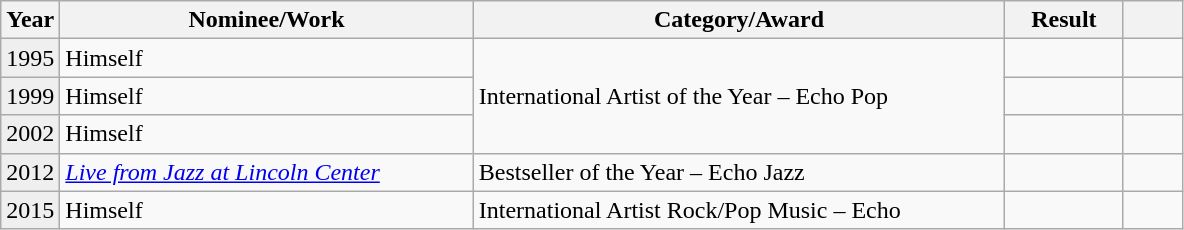<table class="wikitable">
<tr>
<th width=5%>Year</th>
<th width=35%>Nominee/Work</th>
<th width=45%>Category/Award</th>
<th width=10%>Result</th>
<th width=5%></th>
</tr>
<tr>
<td bgcolor="#efefef">1995</td>
<td>Himself </td>
<td rowspan="3">International Artist of the Year – Echo Pop</td>
<td></td>
<td style="text-align:center;"></td>
</tr>
<tr>
<td bgcolor="#efefef">1999</td>
<td>Himself </td>
<td></td>
<td style="text-align:center;"></td>
</tr>
<tr>
<td bgcolor="#efefef">2002</td>
<td>Himself </td>
<td></td>
<td style="text-align:center;"></td>
</tr>
<tr>
<td bgcolor="#efefef">2012</td>
<td><em><a href='#'>Live from Jazz at Lincoln Center</a></em></td>
<td>Bestseller of the Year – Echo Jazz</td>
<td></td>
<td style="text-align:center;"></td>
</tr>
<tr>
<td bgcolor="#efefef">2015</td>
<td>Himself </td>
<td>International Artist Rock/Pop Music – Echo</td>
<td></td>
<td style="text-align:center;"></td>
</tr>
</table>
